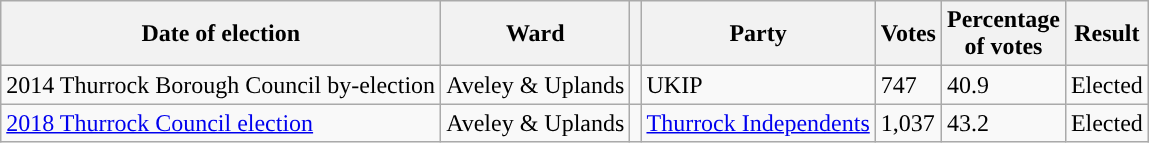<table class="wikitable">
<tr>
<th>Date of election</th>
<th>Ward</th>
<th></th>
<th>Party</th>
<th>Votes</th>
<th>Percentage<br>of votes</th>
<th>Result</th>
</tr>
<tr>
<td>2014 Thurrock Borough Council by-election</td>
<td>Aveley & Uplands</td>
<td style="background-color: "></td>
<td>UKIP</td>
<td>747</td>
<td>40.9</td>
<td>Elected</td>
</tr>
<tr>
<td><a href='#'>2018 Thurrock Council election</a></td>
<td>Aveley & Uplands</td>
<td style="background-color: "></td>
<td><a href='#'>Thurrock Independents</a></td>
<td>1,037</td>
<td>43.2</td>
<td>Elected</td>
</tr>
</table>
